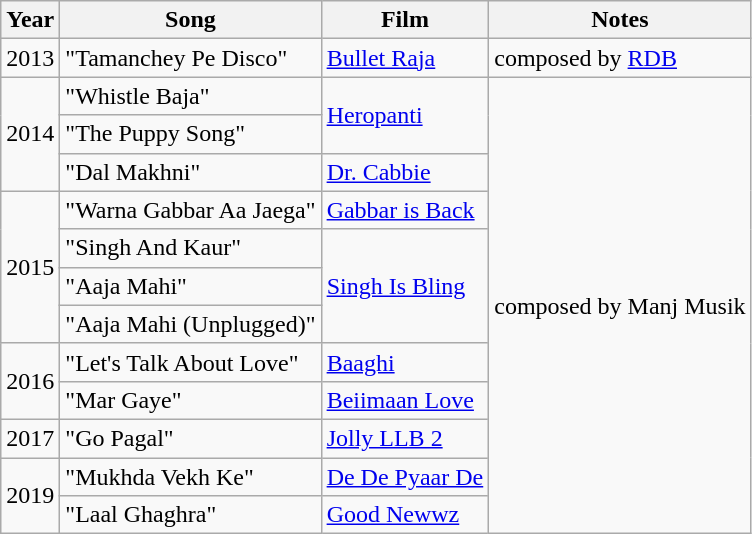<table class="wikitable sortable">
<tr>
<th>Year</th>
<th>Song</th>
<th>Film</th>
<th>Notes</th>
</tr>
<tr>
<td>2013</td>
<td>"Tamanchey Pe Disco"</td>
<td><a href='#'>Bullet Raja</a></td>
<td>composed by <a href='#'>RDB</a></td>
</tr>
<tr>
<td rowspan="3">2014</td>
<td>"Whistle Baja"</td>
<td rowspan="2"><a href='#'>Heropanti</a></td>
<td rowspan="12">composed by Manj Musik</td>
</tr>
<tr>
<td>"The Puppy Song"</td>
</tr>
<tr>
<td>"Dal Makhni"</td>
<td><a href='#'>Dr. Cabbie</a></td>
</tr>
<tr>
<td rowspan="4">2015</td>
<td>"Warna Gabbar Aa Jaega"</td>
<td><a href='#'>Gabbar is Back</a></td>
</tr>
<tr>
<td>"Singh And Kaur"</td>
<td rowspan="3"><a href='#'>Singh Is Bling</a></td>
</tr>
<tr>
<td>"Aaja Mahi"</td>
</tr>
<tr>
<td>"Aaja Mahi (Unplugged)"</td>
</tr>
<tr>
<td rowspan="2">2016</td>
<td>"Let's Talk About Love"</td>
<td><a href='#'>Baaghi</a></td>
</tr>
<tr>
<td>"Mar Gaye"</td>
<td><a href='#'>Beiimaan Love</a></td>
</tr>
<tr>
<td>2017</td>
<td>"Go Pagal"</td>
<td><a href='#'>Jolly LLB 2</a></td>
</tr>
<tr>
<td rowspan=2>2019</td>
<td>"Mukhda Vekh Ke"</td>
<td><a href='#'>De De Pyaar De</a></td>
</tr>
<tr>
<td>"Laal Ghaghra"</td>
<td><a href='#'>Good Newwz</a></td>
</tr>
</table>
